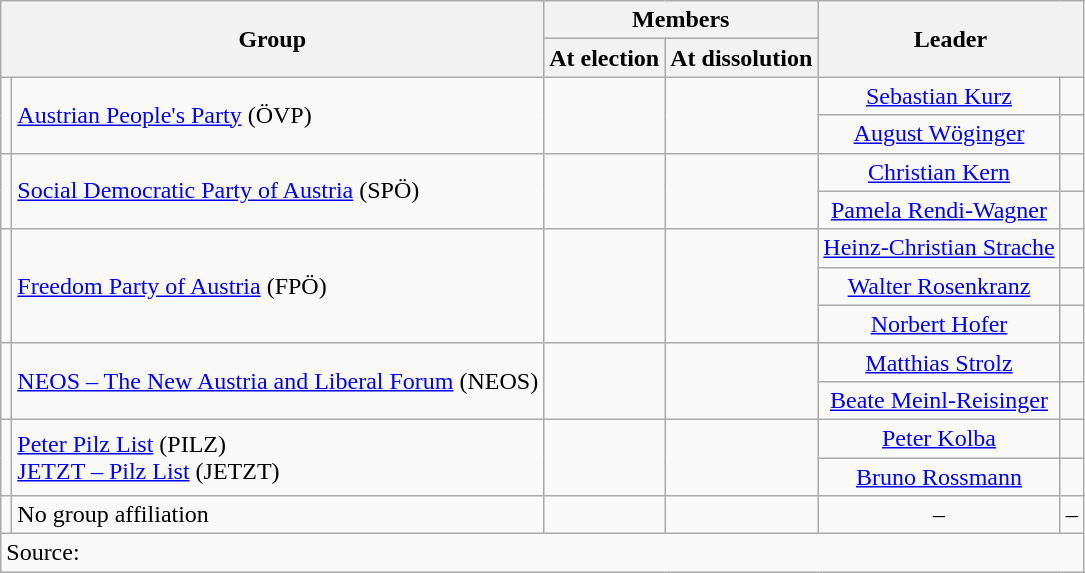<table class=wikitable style="text-align:center">
<tr>
<th rowspan=2 colspan=2>Group</th>
<th colspan=2>Members</th>
<th rowspan=2 colspan=2>Leader</th>
</tr>
<tr>
<th>At election</th>
<th>At dissolution</th>
</tr>
<tr>
<td rowspan=2 bgcolor=></td>
<td rowspan=2 align=left><a href='#'>Austrian People's Party</a> (ÖVP)</td>
<td rowspan=2></td>
<td rowspan=2></td>
<td><a href='#'>Sebastian Kurz</a></td>
<td></td>
</tr>
<tr>
<td><a href='#'>August Wöginger</a></td>
<td></td>
</tr>
<tr>
<td rowspan=2 bgcolor=></td>
<td rowspan=2 align=left><a href='#'>Social Democratic Party of Austria</a> (SPÖ)</td>
<td rowspan=2></td>
<td rowspan=2></td>
<td><a href='#'>Christian Kern</a></td>
<td></td>
</tr>
<tr>
<td><a href='#'>Pamela Rendi-Wagner</a></td>
<td></td>
</tr>
<tr>
<td rowspan=3 bgcolor=></td>
<td rowspan=3 align=left><a href='#'>Freedom Party of Austria</a> (FPÖ)</td>
<td rowspan=3></td>
<td rowspan=3></td>
<td><a href='#'>Heinz-Christian Strache</a></td>
<td></td>
</tr>
<tr>
<td><a href='#'>Walter Rosenkranz</a></td>
<td></td>
</tr>
<tr>
<td><a href='#'>Norbert Hofer</a></td>
<td></td>
</tr>
<tr>
<td rowspan=2 bgcolor=></td>
<td rowspan=2 align=left><a href='#'>NEOS – The New Austria and Liberal Forum</a> (NEOS)</td>
<td rowspan=2></td>
<td rowspan=2></td>
<td><a href='#'>Matthias Strolz</a></td>
<td></td>
</tr>
<tr>
<td><a href='#'>Beate Meinl-Reisinger</a></td>
<td></td>
</tr>
<tr>
<td rowspan=2 bgcolor=></td>
<td rowspan=2 align=left><a href='#'>Peter Pilz List</a> (PILZ) <br><a href='#'>JETZT – Pilz List</a> (JETZT) </td>
<td rowspan=2></td>
<td rowspan=2></td>
<td><a href='#'>Peter Kolba</a></td>
<td></td>
</tr>
<tr>
<td><a href='#'>Bruno Rossmann</a></td>
<td></td>
</tr>
<tr>
<td bgcolor=></td>
<td align=left>No group affiliation</td>
<td></td>
<td></td>
<td>–</td>
<td>–</td>
</tr>
<tr>
<td align=left colspan=6>Source: </td>
</tr>
</table>
